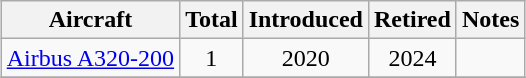<table class="wikitable" style="border-collapse:collapse;text-align:center;margin:auto;">
<tr>
<th>Aircraft</th>
<th>Total</th>
<th>Introduced</th>
<th>Retired</th>
<th>Notes</th>
</tr>
<tr>
<td><a href='#'>Airbus A320-200</a></td>
<td>1</td>
<td>2020</td>
<td>2024</td>
<td></td>
</tr>
<tr>
</tr>
</table>
